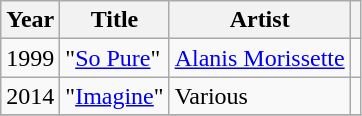<table class="wikitable">
<tr>
<th>Year</th>
<th>Title</th>
<th>Artist</th>
<th></th>
</tr>
<tr>
<td>1999</td>
<td>"<a href='#'>So Pure</a>"</td>
<td><a href='#'>Alanis Morissette</a></td>
<td style="text-align: center;"></td>
</tr>
<tr>
<td>2014</td>
<td>"<a href='#'>Imagine</a>" </td>
<td>Various</td>
<td style="text-align: center;"></td>
</tr>
<tr>
</tr>
</table>
